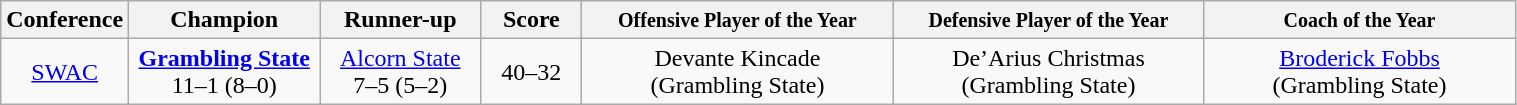<table class="wikitable" style="text-align:center;">
<tr>
<th style="width:50px">Conference</th>
<th style="width:120px">Champion</th>
<th style="width:100px">Runner-up</th>
<th style="width:60px;">Score</th>
<th style="width:200px"><small>Offensive Player of the Year</small></th>
<th style="width:200px"><small>Defensive Player of the Year</small></th>
<th style="width:200px"><small>Coach of the Year</small></th>
</tr>
<tr>
<td><a href='#'>SWAC</a></td>
<td><strong><a href='#'>Grambling State</a></strong><br>11–1 (8–0)</td>
<td><a href='#'>Alcorn State</a><br>7–5 (5–2)</td>
<td>40–32</td>
<td>Devante Kincade<br>(Grambling State)</td>
<td>De’Arius Christmas<br>(Grambling State)</td>
<td><a href='#'>Broderick Fobbs</a><br>(Grambling State)</td>
</tr>
</table>
